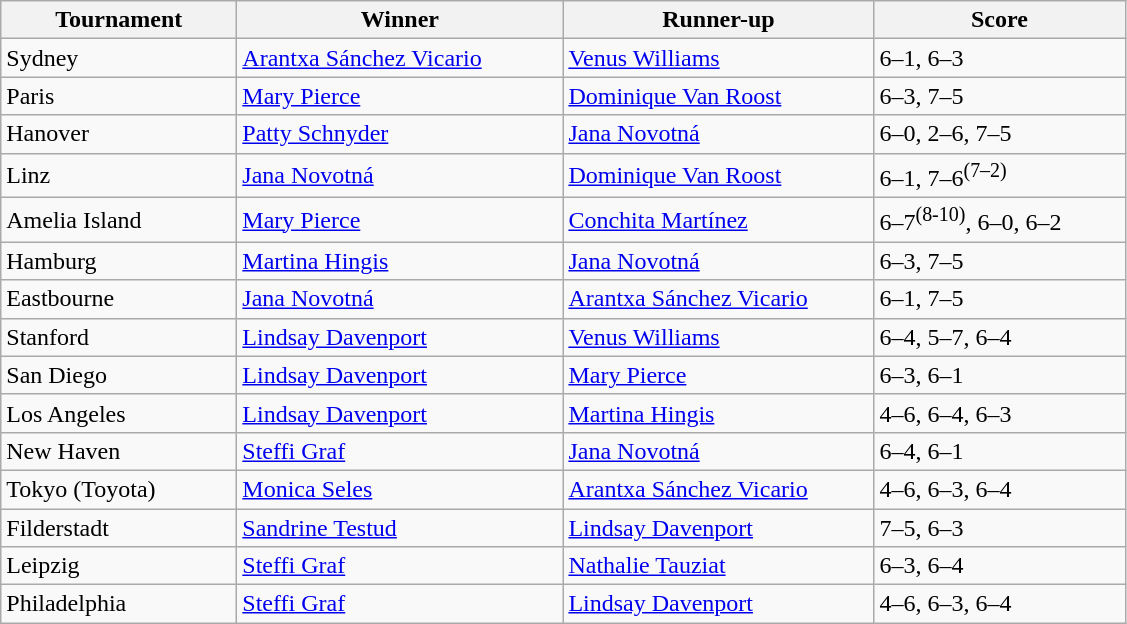<table class="wikitable">
<tr>
<th width="150">Tournament</th>
<th width="210">Winner</th>
<th width="200">Runner-up</th>
<th width="160">Score</th>
</tr>
<tr>
<td>Sydney</td>
<td> <a href='#'>Arantxa Sánchez Vicario</a></td>
<td> <a href='#'>Venus Williams</a></td>
<td>6–1, 6–3</td>
</tr>
<tr>
<td>Paris</td>
<td> <a href='#'>Mary Pierce</a></td>
<td> <a href='#'>Dominique Van Roost</a></td>
<td>6–3, 7–5</td>
</tr>
<tr>
<td>Hanover</td>
<td> <a href='#'>Patty Schnyder</a></td>
<td> <a href='#'>Jana Novotná</a></td>
<td>6–0, 2–6, 7–5</td>
</tr>
<tr>
<td>Linz</td>
<td> <a href='#'>Jana Novotná</a></td>
<td> <a href='#'>Dominique Van Roost</a></td>
<td>6–1, 7–6<sup>(7–2)</sup></td>
</tr>
<tr>
<td>Amelia Island</td>
<td> <a href='#'>Mary Pierce</a></td>
<td> <a href='#'>Conchita Martínez</a></td>
<td>6–7<sup>(8-10)</sup>, 6–0, 6–2</td>
</tr>
<tr>
<td>Hamburg</td>
<td> <a href='#'>Martina Hingis</a></td>
<td> <a href='#'>Jana Novotná</a></td>
<td>6–3, 7–5</td>
</tr>
<tr>
<td>Eastbourne</td>
<td> <a href='#'>Jana Novotná</a></td>
<td> <a href='#'>Arantxa Sánchez Vicario</a></td>
<td>6–1, 7–5</td>
</tr>
<tr>
<td>Stanford</td>
<td> <a href='#'>Lindsay Davenport</a></td>
<td> <a href='#'>Venus Williams</a></td>
<td>6–4, 5–7, 6–4</td>
</tr>
<tr>
<td>San Diego</td>
<td> <a href='#'>Lindsay Davenport</a></td>
<td> <a href='#'>Mary Pierce</a></td>
<td>6–3, 6–1</td>
</tr>
<tr>
<td>Los Angeles</td>
<td> <a href='#'>Lindsay Davenport</a></td>
<td> <a href='#'>Martina Hingis</a></td>
<td>4–6, 6–4, 6–3</td>
</tr>
<tr>
<td>New Haven</td>
<td> <a href='#'>Steffi Graf</a></td>
<td> <a href='#'>Jana Novotná</a></td>
<td>6–4, 6–1</td>
</tr>
<tr>
<td>Tokyo (Toyota)</td>
<td> <a href='#'>Monica Seles</a></td>
<td> <a href='#'>Arantxa Sánchez Vicario</a></td>
<td>4–6, 6–3, 6–4</td>
</tr>
<tr>
<td>Filderstadt</td>
<td> <a href='#'>Sandrine Testud</a></td>
<td> <a href='#'>Lindsay Davenport</a></td>
<td>7–5, 6–3</td>
</tr>
<tr>
<td>Leipzig</td>
<td> <a href='#'>Steffi Graf</a></td>
<td> <a href='#'>Nathalie Tauziat</a></td>
<td>6–3, 6–4</td>
</tr>
<tr>
<td>Philadelphia</td>
<td> <a href='#'>Steffi Graf</a></td>
<td> <a href='#'>Lindsay Davenport</a></td>
<td>4–6, 6–3, 6–4</td>
</tr>
</table>
